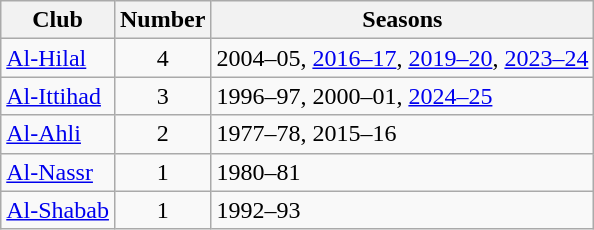<table class="wikitable sortable">
<tr>
<th>Club</th>
<th>Number</th>
<th>Seasons</th>
</tr>
<tr>
<td><a href='#'>Al-Hilal</a></td>
<td style="text-align:center">4</td>
<td>2004–05, <a href='#'>2016–17</a>, <a href='#'>2019–20</a>, <a href='#'>2023–24</a></td>
</tr>
<tr>
<td><a href='#'>Al-Ittihad</a></td>
<td style="text-align:center">3</td>
<td>1996–97, 2000–01, <a href='#'>2024–25</a></td>
</tr>
<tr>
<td><a href='#'>Al-Ahli</a></td>
<td style="text-align:center">2</td>
<td>1977–78, 2015–16</td>
</tr>
<tr>
<td><a href='#'>Al-Nassr</a></td>
<td style="text-align:center">1</td>
<td>1980–81</td>
</tr>
<tr>
<td><a href='#'>Al-Shabab</a></td>
<td style="text-align:center">1</td>
<td>1992–93</td>
</tr>
</table>
